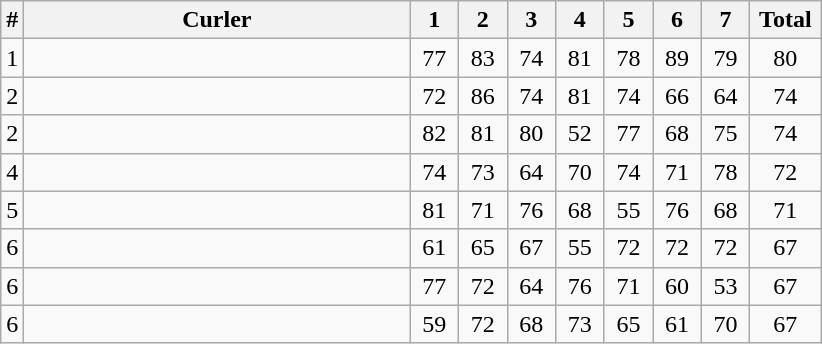<table class="wikitable sortable" style="text-align:center">
<tr>
<th>#</th>
<th width=250>Curler</th>
<th width=25>1</th>
<th width=25>2</th>
<th width=25>3</th>
<th width=25>4</th>
<th width=25>5</th>
<th width=25>6</th>
<th width=25>7</th>
<th width=40>Total</th>
</tr>
<tr>
<td>1</td>
<td align=left></td>
<td>77</td>
<td>83</td>
<td>74</td>
<td>81</td>
<td>78</td>
<td>89</td>
<td>79</td>
<td>80</td>
</tr>
<tr>
<td>2</td>
<td align=left></td>
<td>72</td>
<td>86</td>
<td>74</td>
<td>81</td>
<td>74</td>
<td>66</td>
<td>64</td>
<td>74</td>
</tr>
<tr>
<td>2</td>
<td align=left></td>
<td>82</td>
<td>81</td>
<td>80</td>
<td>52</td>
<td>77</td>
<td>68</td>
<td>75</td>
<td>74</td>
</tr>
<tr>
<td>4</td>
<td align=left></td>
<td>74</td>
<td>73</td>
<td>64</td>
<td>70</td>
<td>74</td>
<td>71</td>
<td>78</td>
<td>72</td>
</tr>
<tr>
<td>5</td>
<td align=left></td>
<td>81</td>
<td>71</td>
<td>76</td>
<td>68</td>
<td>55</td>
<td>76</td>
<td>68</td>
<td>71</td>
</tr>
<tr>
<td>6</td>
<td align=left></td>
<td>61</td>
<td>65</td>
<td>67</td>
<td>55</td>
<td>72</td>
<td>72</td>
<td>72</td>
<td>67</td>
</tr>
<tr>
<td>6</td>
<td align=left></td>
<td>77</td>
<td>72</td>
<td>64</td>
<td>76</td>
<td>71</td>
<td>60</td>
<td>53</td>
<td>67</td>
</tr>
<tr>
<td>6</td>
<td align=left></td>
<td>59</td>
<td>72</td>
<td>68</td>
<td>73</td>
<td>65</td>
<td>61</td>
<td>70</td>
<td>67</td>
</tr>
</table>
